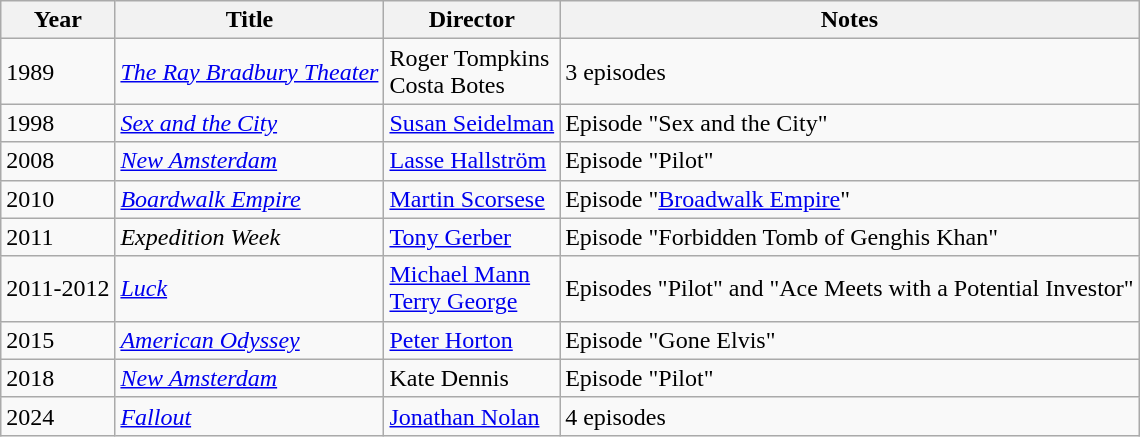<table class="wikitable">
<tr>
<th>Year</th>
<th>Title</th>
<th>Director</th>
<th>Notes</th>
</tr>
<tr>
<td>1989</td>
<td><em><a href='#'>The Ray Bradbury Theater</a></em></td>
<td>Roger Tompkins<br>Costa Botes</td>
<td>3 episodes</td>
</tr>
<tr>
<td>1998</td>
<td><em><a href='#'>Sex and the City</a></em></td>
<td><a href='#'>Susan Seidelman</a></td>
<td>Episode "Sex and the City"</td>
</tr>
<tr>
<td>2008</td>
<td><em><a href='#'>New Amsterdam</a></em></td>
<td><a href='#'>Lasse Hallström</a></td>
<td>Episode "Pilot"</td>
</tr>
<tr>
<td>2010</td>
<td><em><a href='#'>Boardwalk Empire</a></em></td>
<td><a href='#'>Martin Scorsese</a></td>
<td>Episode "<a href='#'>Broadwalk Empire</a>"</td>
</tr>
<tr>
<td>2011</td>
<td><em>Expedition Week</em></td>
<td><a href='#'>Tony Gerber</a></td>
<td>Episode "Forbidden Tomb of Genghis Khan"</td>
</tr>
<tr>
<td>2011-2012</td>
<td><em><a href='#'>Luck</a></em></td>
<td><a href='#'>Michael Mann</a><br><a href='#'>Terry George</a></td>
<td>Episodes "Pilot" and "Ace Meets with a Potential Investor"</td>
</tr>
<tr>
<td>2015</td>
<td><em><a href='#'>American Odyssey</a></em></td>
<td><a href='#'>Peter Horton</a></td>
<td>Episode "Gone Elvis"</td>
</tr>
<tr>
<td>2018</td>
<td><em><a href='#'>New Amsterdam</a></em></td>
<td>Kate Dennis</td>
<td>Episode "Pilot"</td>
</tr>
<tr>
<td>2024</td>
<td><em><a href='#'>Fallout</a></em></td>
<td><a href='#'>Jonathan Nolan</a></td>
<td>4 episodes</td>
</tr>
</table>
